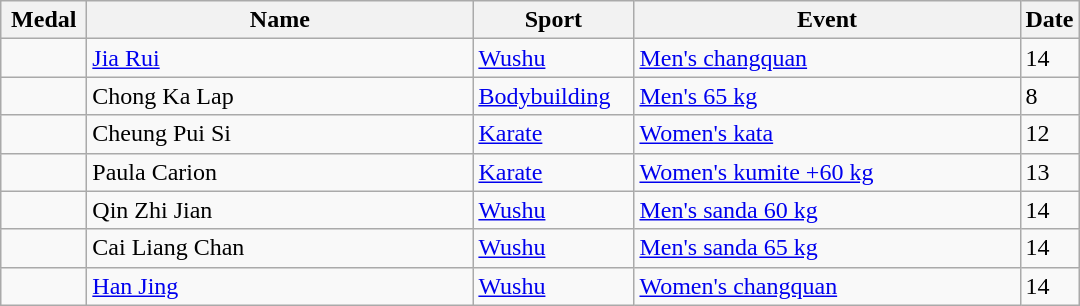<table class="wikitable sortable" style="font-size:100%">
<tr>
<th width="50">Medal</th>
<th width="250">Name</th>
<th width="100">Sport</th>
<th width="250">Event</th>
<th>Date</th>
</tr>
<tr>
<td></td>
<td><a href='#'>Jia Rui</a></td>
<td><a href='#'>Wushu</a></td>
<td><a href='#'>Men's changquan</a></td>
<td>14</td>
</tr>
<tr>
<td></td>
<td>Chong Ka Lap</td>
<td><a href='#'>Bodybuilding</a></td>
<td><a href='#'>Men's 65 kg</a></td>
<td>8</td>
</tr>
<tr>
<td></td>
<td>Cheung Pui Si</td>
<td><a href='#'>Karate</a></td>
<td><a href='#'>Women's kata</a></td>
<td>12</td>
</tr>
<tr>
<td></td>
<td>Paula Carion</td>
<td><a href='#'>Karate</a></td>
<td><a href='#'>Women's kumite +60 kg</a></td>
<td>13</td>
</tr>
<tr>
<td></td>
<td>Qin Zhi Jian</td>
<td><a href='#'>Wushu</a></td>
<td><a href='#'>Men's sanda 60 kg</a></td>
<td>14</td>
</tr>
<tr>
<td></td>
<td>Cai Liang Chan</td>
<td><a href='#'>Wushu</a></td>
<td><a href='#'>Men's sanda 65 kg</a></td>
<td>14</td>
</tr>
<tr>
<td></td>
<td><a href='#'>Han Jing</a></td>
<td><a href='#'>Wushu</a></td>
<td><a href='#'>Women's changquan</a></td>
<td>14</td>
</tr>
</table>
